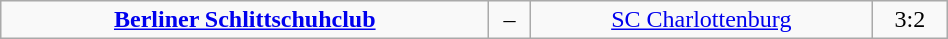<table class="wikitable" width="50%">
<tr align="center">
<td><strong><a href='#'>Berliner Schlittschuhclub</a></strong></td>
<td>–</td>
<td><a href='#'>SC Charlottenburg</a></td>
<td>3:2</td>
</tr>
</table>
